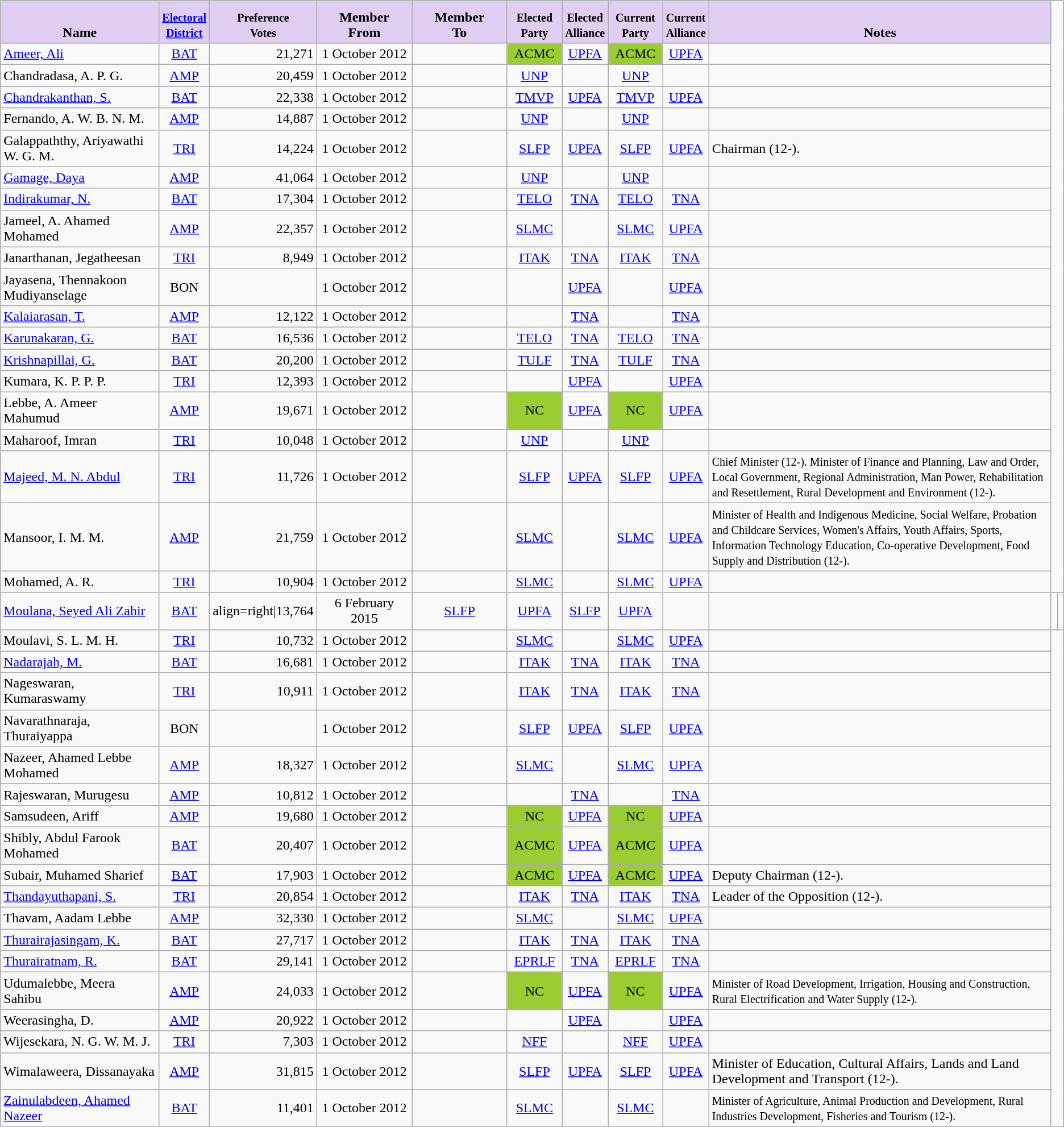<table class="wikitable sortable" style="text-align:center; font-size:100%">
<tr style="height: 50px;">
<th style="background-color:#E0CEF2;" valign=bottom width="200">Name<br></th>
<th style="background-color:#E0CEF2;" valign=bottom width="20"><small><a href='#'>Electoral<br>District</a></small><br></th>
<th style="background-color:#E0CEF2;" valign=bottom width="50"><small>Preference<br>Votes</small><br></th>
<th style="background-color:#E0CEF2;" valign=bottom width="120">Member<br>From<br></th>
<th style="background-color:#E0CEF2;" valign=bottom width="120">Member<br>To<br></th>
<th style="background-color:#E0CEF2;" valign=bottom width="60"><small>Elected<br>Party</small><br></th>
<th style="background-color:#E0CEF2;" valign=bottom width="40"><small>Elected<br>Alliance</small><br></th>
<th style="background-color:#E0CEF2;" valign=bottom width="60"><small>Current<br>Party</small><br></th>
<th style="background-color:#E0CEF2;" valign=bottom width="40"><small>Current<br>Alliance</small><br></th>
<th style="background-color:#E0CEF2;" valign=bottom width="500">Notes</th>
</tr>
<tr style="height: 25px;">
<td align=left><a href='#'>Ameer, Ali</a></td>
<td><a href='#'>BAT</a></td>
<td align=right>21,271</td>
<td>1 October 2012</td>
<td></td>
<td bgcolor="#9acd32"><span>ACMC</span></td>
<td bgcolor=><a href='#'><span>UPFA</span></a></td>
<td bgcolor="#9acd32"><span>ACMC</span></td>
<td bgcolor=><a href='#'><span>UPFA</span></a></td>
<td></td>
</tr>
<tr style="height: 25px;">
<td align=left>Chandradasa, A. P. G.</td>
<td><a href='#'>AMP</a></td>
<td align=right>20,459</td>
<td>1 October 2012</td>
<td></td>
<td bgcolor=><a href='#'><span>UNP</span></a></td>
<td></td>
<td bgcolor=><a href='#'><span>UNP</span></a></td>
<td></td>
<td></td>
</tr>
<tr style="height: 25px;">
<td align=left><a href='#'>Chandrakanthan, S.</a></td>
<td><a href='#'>BAT</a></td>
<td align=right>22,338</td>
<td>1 October 2012</td>
<td></td>
<td bgcolor=><a href='#'><span>TMVP</span></a></td>
<td bgcolor=><a href='#'><span>UPFA</span></a></td>
<td bgcolor=><a href='#'><span>TMVP</span></a></td>
<td bgcolor=><a href='#'><span>UPFA</span></a></td>
<td></td>
</tr>
<tr style="height: 25px;">
<td align=left>Fernando, A. W. B. N. M.</td>
<td><a href='#'>AMP</a></td>
<td align=right>14,887</td>
<td>1 October 2012</td>
<td></td>
<td bgcolor=><a href='#'><span>UNP</span></a></td>
<td></td>
<td bgcolor=><a href='#'><span>UNP</span></a></td>
<td></td>
<td></td>
</tr>
<tr style="height: 25px;">
<td align=left>Galappaththy, Ariyawathi W. G. M.</td>
<td><a href='#'>TRI</a></td>
<td align=right>14,224</td>
<td>1 October 2012</td>
<td></td>
<td bgcolor=><a href='#'><span>SLFP</span></a></td>
<td bgcolor=><a href='#'><span>UPFA</span></a></td>
<td bgcolor=><a href='#'><span>SLFP</span></a></td>
<td bgcolor=><a href='#'><span>UPFA</span></a></td>
<td align=left>Chairman (12-).</td>
</tr>
<tr style="height: 25px;">
<td align=left><a href='#'>Gamage, Daya</a></td>
<td><a href='#'>AMP</a></td>
<td align=right>41,064</td>
<td>1 October 2012</td>
<td></td>
<td bgcolor=><a href='#'><span>UNP</span></a></td>
<td></td>
<td bgcolor=><a href='#'><span>UNP</span></a></td>
<td></td>
<td></td>
</tr>
<tr style="height: 25px;">
<td align=left><a href='#'>Indirakumar, N.</a></td>
<td><a href='#'>BAT</a></td>
<td align=right>17,304</td>
<td>1 October 2012</td>
<td></td>
<td bgcolor=><a href='#'><span>TELO</span></a></td>
<td bgcolor=><a href='#'><span>TNA</span></a></td>
<td bgcolor=><a href='#'><span>TELO</span></a></td>
<td bgcolor=><a href='#'><span>TNA</span></a></td>
<td></td>
</tr>
<tr style="height: 25px;">
<td align=left>Jameel, A. Ahamed Mohamed</td>
<td><a href='#'>AMP</a></td>
<td align=right>22,357</td>
<td>1 October 2012</td>
<td></td>
<td bgcolor=><a href='#'><span>SLMC</span></a></td>
<td></td>
<td bgcolor=><a href='#'><span>SLMC</span></a></td>
<td bgcolor=><a href='#'><span>UPFA</span></a></td>
<td></td>
</tr>
<tr style="height: 25px;">
<td align=left>Janarthanan, Jegatheesan</td>
<td><a href='#'>TRI</a></td>
<td align=right>8,949</td>
<td>1 October 2012</td>
<td></td>
<td bgcolor=><a href='#'><span>ITAK</span></a></td>
<td bgcolor=><a href='#'><span>TNA</span></a></td>
<td bgcolor=><a href='#'><span>ITAK</span></a></td>
<td bgcolor=><a href='#'><span>TNA</span></a></td>
<td></td>
</tr>
<tr style="height: 25px;">
<td align=left>Jayasena, Thennakoon Mudiyanselage</td>
<td>BON</td>
<td align=right></td>
<td>1 October 2012</td>
<td></td>
<td></td>
<td bgcolor=><a href='#'><span>UPFA</span></a></td>
<td></td>
<td bgcolor=><a href='#'><span>UPFA</span></a></td>
<td></td>
</tr>
<tr style="height: 25px;">
<td align=left><a href='#'>Kalaiarasan, T.</a></td>
<td><a href='#'>AMP</a></td>
<td align=right>12,122</td>
<td>1 October 2012</td>
<td></td>
<td></td>
<td bgcolor=><a href='#'><span>TNA</span></a></td>
<td></td>
<td bgcolor=><a href='#'><span>TNA</span></a></td>
<td></td>
</tr>
<tr style="height: 25px;">
<td align=left><a href='#'>Karunakaran, G.</a></td>
<td><a href='#'>BAT</a></td>
<td align=right>16,536</td>
<td>1 October 2012</td>
<td></td>
<td bgcolor=><a href='#'><span>TELO</span></a></td>
<td bgcolor=><a href='#'><span>TNA</span></a></td>
<td bgcolor=><a href='#'><span>TELO</span></a></td>
<td bgcolor=><a href='#'><span>TNA</span></a></td>
<td></td>
</tr>
<tr style="height: 25px;">
<td align=left><a href='#'>Krishnapillai, G.</a></td>
<td><a href='#'>BAT</a></td>
<td align=right>20,200</td>
<td>1 October 2012</td>
<td></td>
<td bgcolor=><a href='#'><span>TULF</span></a></td>
<td bgcolor=><a href='#'><span>TNA</span></a></td>
<td bgcolor=><a href='#'><span>TULF</span></a></td>
<td bgcolor=><a href='#'><span>TNA</span></a></td>
<td></td>
</tr>
<tr style="height: 25px;">
<td align=left>Kumara, K. P. P. P.</td>
<td><a href='#'>TRI</a></td>
<td align=right>12,393</td>
<td>1 October 2012</td>
<td></td>
<td></td>
<td bgcolor=><a href='#'><span>UPFA</span></a></td>
<td></td>
<td bgcolor=><a href='#'><span>UPFA</span></a></td>
<td></td>
</tr>
<tr style="height: 25px;">
<td align=left>Lebbe, A. Ameer Mahumud</td>
<td><a href='#'>AMP</a></td>
<td align=right>19,671</td>
<td>1 October 2012</td>
<td></td>
<td bgcolor="#9acd32"><span>NC</span></td>
<td bgcolor=><a href='#'><span>UPFA</span></a></td>
<td bgcolor="#9acd32"><span>NC</span></td>
<td bgcolor=><a href='#'><span>UPFA</span></a></td>
<td></td>
</tr>
<tr style="height: 25px;">
<td align=left>Maharoof, Imran</td>
<td><a href='#'>TRI</a></td>
<td align=right>10,048</td>
<td>1 October 2012</td>
<td></td>
<td bgcolor=><a href='#'><span>UNP</span></a></td>
<td></td>
<td bgcolor=><a href='#'><span>UNP</span></a></td>
<td></td>
<td></td>
</tr>
<tr style="height: 25px;">
<td align=left><a href='#'>Majeed, M. N. Abdul</a></td>
<td><a href='#'>TRI</a></td>
<td align=right>11,726</td>
<td>1 October 2012</td>
<td></td>
<td bgcolor=><a href='#'><span>SLFP</span></a></td>
<td bgcolor=><a href='#'><span>UPFA</span></a></td>
<td bgcolor=><a href='#'><span>SLFP</span></a></td>
<td bgcolor=><a href='#'><span>UPFA</span></a></td>
<td align=left><small>Chief Minister (12-). Minister of Finance and Planning, Law and Order, Local Government, Regional Administration, Man Power, Rehabilitation and Resettlement, Rural Development and Environment (12-).</small></td>
</tr>
<tr style="height: 25px;">
<td align=left>Mansoor, I. M. M.</td>
<td><a href='#'>AMP</a></td>
<td align=right>21,759</td>
<td>1 October 2012</td>
<td></td>
<td bgcolor=><a href='#'><span>SLMC</span></a></td>
<td></td>
<td bgcolor=><a href='#'><span>SLMC</span></a></td>
<td bgcolor=><a href='#'><span>UPFA</span></a></td>
<td align=left><small>Minister of Health and Indigenous Medicine, Social Welfare, Probation and Childcare Services, Women's Affairs, Youth Affairs, Sports, Information Technology Education, Co-operative Development, Food Supply and Distribution (12-).</small></td>
</tr>
<tr style="height: 25px;">
<td align=left>Mohamed, A. R.</td>
<td><a href='#'>TRI</a></td>
<td align=right>10,904</td>
<td>1 October 2012</td>
<td></td>
<td bgcolor=><a href='#'><span>SLMC</span></a></td>
<td></td>
<td bgcolor=><a href='#'><span>SLMC</span></a></td>
<td bgcolor=><a href='#'><span>UPFA</span></a></td>
<td></td>
</tr>
<tr>
<td align=left><a href='#'>Moulana, Seyed Ali Zahir</a></td>
<td><a href='#'>BAT</a></td>
<td>align=right|13,764</td>
<td>6 February 2015</td>
<td bgcolor=><a href='#'><span>SLFP</span></a></td>
<td bgcolor=><a href='#'><span>UPFA</span></a></td>
<td bgcolor=><a href='#'><span>SLFP</span></a></td>
<td><a href='#'><span>UPFA</span></a></td>
<td></td>
<td></td>
<td></td>
<td></td>
</tr>
<tr style="height: 25px;">
<td align=left>Moulavi, S. L. M. H.</td>
<td><a href='#'>TRI</a></td>
<td align=right>10,732</td>
<td>1 October 2012</td>
<td></td>
<td bgcolor=><a href='#'><span>SLMC</span></a></td>
<td></td>
<td bgcolor=><a href='#'><span>SLMC</span></a></td>
<td bgcolor=><a href='#'><span>UPFA</span></a></td>
<td></td>
</tr>
<tr style="height: 25px;">
<td align=left><a href='#'>Nadarajah, M.</a></td>
<td><a href='#'>BAT</a></td>
<td align=right>16,681</td>
<td>1 October 2012</td>
<td></td>
<td bgcolor=><a href='#'><span>ITAK</span></a></td>
<td bgcolor=><a href='#'><span>TNA</span></a></td>
<td bgcolor=><a href='#'><span>ITAK</span></a></td>
<td bgcolor=><a href='#'><span>TNA</span></a></td>
<td></td>
</tr>
<tr style="height: 25px;">
<td align=left>Nageswaran, Kumaraswamy</td>
<td><a href='#'>TRI</a></td>
<td align=right>10,911</td>
<td>1 October 2012</td>
<td></td>
<td bgcolor=><a href='#'><span>ITAK</span></a></td>
<td bgcolor=><a href='#'><span>TNA</span></a></td>
<td bgcolor=><a href='#'><span>ITAK</span></a></td>
<td bgcolor=><a href='#'><span>TNA</span></a></td>
<td></td>
</tr>
<tr style="height: 25px;">
<td align=left>Navarathnaraja, Thuraiyappa</td>
<td>BON</td>
<td align=right></td>
<td>1 October 2012</td>
<td></td>
<td bgcolor=><a href='#'><span>SLFP</span></a></td>
<td bgcolor=><a href='#'><span>UPFA</span></a></td>
<td bgcolor=><a href='#'><span>SLFP</span></a></td>
<td bgcolor=><a href='#'><span>UPFA</span></a></td>
<td></td>
</tr>
<tr style="height: 25px;">
<td align=left>Nazeer, Ahamed Lebbe Mohamed</td>
<td><a href='#'>AMP</a></td>
<td align=right>18,327</td>
<td>1 October 2012</td>
<td></td>
<td bgcolor=><a href='#'><span>SLMC</span></a></td>
<td></td>
<td bgcolor=><a href='#'><span>SLMC</span></a></td>
<td bgcolor=><a href='#'><span>UPFA</span></a></td>
<td></td>
</tr>
<tr style="height: 25px;">
<td align=left>Rajeswaran, Murugesu</td>
<td><a href='#'>AMP</a></td>
<td align=right>10,812</td>
<td>1 October 2012</td>
<td></td>
<td></td>
<td bgcolor=><a href='#'><span>TNA</span></a></td>
<td></td>
<td bgcolor=><a href='#'><span>TNA</span></a></td>
<td></td>
</tr>
<tr style="height: 25px;">
<td align=left>Samsudeen, Ariff</td>
<td><a href='#'>AMP</a></td>
<td align=right>19,680</td>
<td>1 October 2012</td>
<td></td>
<td bgcolor="#9acd32"><span>NC</span></td>
<td bgcolor=><a href='#'><span>UPFA</span></a></td>
<td bgcolor="#9acd32"><span>NC</span></td>
<td bgcolor=><a href='#'><span>UPFA</span></a></td>
<td></td>
</tr>
<tr style="height: 25px;">
<td align=left>Shibly, Abdul Farook Mohamed</td>
<td><a href='#'>BAT</a></td>
<td align=right>20,407</td>
<td>1 October 2012</td>
<td></td>
<td bgcolor="#9acd32"><span>ACMC</span></td>
<td bgcolor=><a href='#'><span>UPFA</span></a></td>
<td bgcolor="#9acd32"><span>ACMC</span></td>
<td bgcolor=><a href='#'><span>UPFA</span></a></td>
<td></td>
</tr>
<tr style="height: 25px;">
<td align=left>Subair, Muhamed Sharief</td>
<td><a href='#'>BAT</a></td>
<td align=right>17,903</td>
<td>1 October 2012</td>
<td></td>
<td bgcolor="#9acd32"><span>ACMC</span></td>
<td bgcolor=><a href='#'><span>UPFA</span></a></td>
<td bgcolor="#9acd32"><span>ACMC</span></td>
<td bgcolor=><a href='#'><span>UPFA</span></a></td>
<td align=left>Deputy Chairman (12-).</td>
</tr>
<tr style="height: 25px;">
<td align=left><a href='#'>Thandayuthapani, S.</a></td>
<td><a href='#'>TRI</a></td>
<td align=right>20,854</td>
<td>1 October 2012</td>
<td></td>
<td bgcolor=><a href='#'><span>ITAK</span></a></td>
<td bgcolor=><a href='#'><span>TNA</span></a></td>
<td bgcolor=><a href='#'><span>ITAK</span></a></td>
<td bgcolor=><a href='#'><span>TNA</span></a></td>
<td align=left>Leader of the Opposition (12-).</td>
</tr>
<tr style="height: 25px;">
<td align=left>Thavam, Aadam Lebbe</td>
<td><a href='#'>AMP</a></td>
<td align=right>32,330</td>
<td>1 October 2012</td>
<td></td>
<td bgcolor=><a href='#'><span>SLMC</span></a></td>
<td></td>
<td bgcolor=><a href='#'><span>SLMC</span></a></td>
<td bgcolor=><a href='#'><span>UPFA</span></a></td>
<td></td>
</tr>
<tr style="height: 25px;">
<td align=left><a href='#'>Thurairajasingam, K.</a></td>
<td><a href='#'>BAT</a></td>
<td align=right>27,717</td>
<td>1 October 2012</td>
<td></td>
<td bgcolor=><a href='#'><span>ITAK</span></a></td>
<td bgcolor=><a href='#'><span>TNA</span></a></td>
<td bgcolor=><a href='#'><span>ITAK</span></a></td>
<td bgcolor=><a href='#'><span>TNA</span></a></td>
<td></td>
</tr>
<tr style="height: 25px;">
<td align=left><a href='#'>Thurairatnam, R.</a></td>
<td><a href='#'>BAT</a></td>
<td align=right>29,141</td>
<td>1 October 2012</td>
<td></td>
<td bgcolor=><a href='#'><span>EPRLF</span></a></td>
<td bgcolor=><a href='#'><span>TNA</span></a></td>
<td bgcolor=><a href='#'><span>EPRLF</span></a></td>
<td bgcolor=><a href='#'><span>TNA</span></a></td>
<td></td>
</tr>
<tr style="height: 25px;">
<td align=left>Udumalebbe, Meera Sahibu</td>
<td><a href='#'>AMP</a></td>
<td align=right>24,033</td>
<td>1 October 2012</td>
<td></td>
<td bgcolor="#9acd32"><span>NC</span></td>
<td bgcolor=><a href='#'><span>UPFA</span></a></td>
<td bgcolor="#9acd32"><span>NC</span></td>
<td bgcolor=><a href='#'><span>UPFA</span></a></td>
<td align=left><small>Minister of Road Development, Irrigation, Housing and Construction, Rural Electrification and Water Supply (12-).</small></td>
</tr>
<tr style="height: 25px;">
<td align=left>Weerasingha, D.</td>
<td><a href='#'>AMP</a></td>
<td align=right>20,922</td>
<td>1 October 2012</td>
<td></td>
<td></td>
<td bgcolor=><a href='#'><span>UPFA</span></a></td>
<td></td>
<td bgcolor=><a href='#'><span>UPFA</span></a></td>
<td></td>
</tr>
<tr style="height: 25px;">
<td align=left>Wijesekara, N. G. W. M. J.</td>
<td><a href='#'>TRI</a></td>
<td align=right>7,303</td>
<td>1 October 2012</td>
<td></td>
<td><a href='#'>NFF</a></td>
<td></td>
<td><a href='#'>NFF</a></td>
<td bgcolor=><a href='#'><span>UPFA</span></a></td>
<td></td>
</tr>
<tr style="height: 25px;">
<td align=left>Wimalaweera, Dissanayaka</td>
<td><a href='#'>AMP</a></td>
<td align=right>31,815</td>
<td>1 October 2012</td>
<td></td>
<td bgcolor=><a href='#'><span>SLFP</span></a></td>
<td bgcolor=><a href='#'><span>UPFA</span></a></td>
<td bgcolor=><a href='#'><span>SLFP</span></a></td>
<td bgcolor=><a href='#'><span>UPFA</span></a></td>
<td align=left>Minister of Education, Cultural Affairs, Lands and Land Development and Transport (12-).</td>
</tr>
<tr style="height: 25px;">
<td align=left><a href='#'>Zainulabdeen, Ahamed Nazeer</a></td>
<td><a href='#'>BAT</a></td>
<td align=right>11,401</td>
<td>1 October 2012</td>
<td></td>
<td bgcolor=><a href='#'><span>SLMC</span></a></td>
<td></td>
<td bgcolor=><a href='#'><span>SLMC</span></a></td>
<td></td>
<td align=left><small>Minister of Agriculture, Animal Production and Development, Rural Industries Development, Fisheries and Tourism (12-).</small></td>
</tr>
</table>
